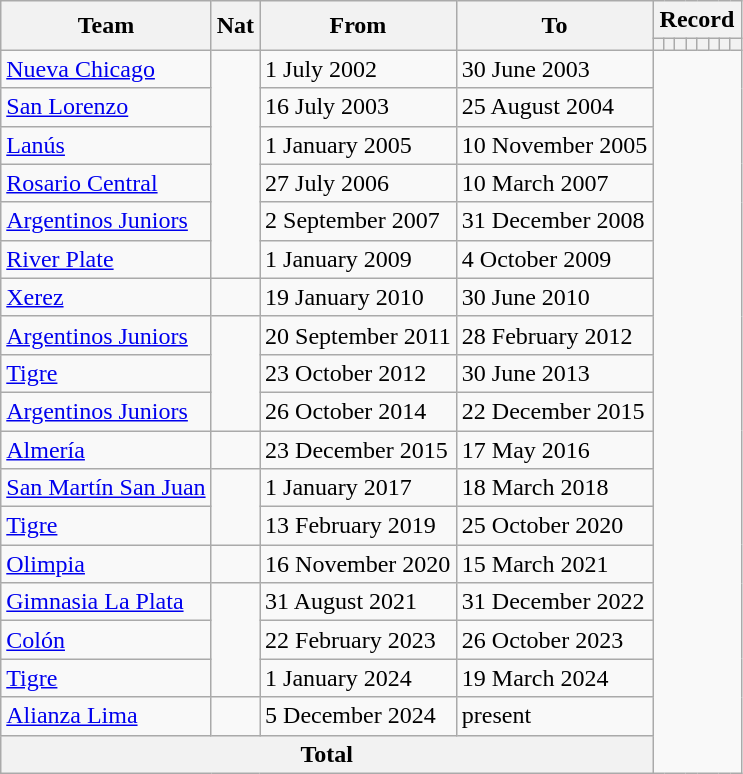<table class="wikitable" style="text-align: center">
<tr>
<th rowspan="2">Team</th>
<th rowspan="2">Nat</th>
<th rowspan="2">From</th>
<th rowspan="2">To</th>
<th colspan="8">Record</th>
</tr>
<tr>
<th></th>
<th></th>
<th></th>
<th></th>
<th></th>
<th></th>
<th></th>
<th></th>
</tr>
<tr>
<td align=left><a href='#'>Nueva Chicago</a></td>
<td rowspan="6"></td>
<td align=left>1 July 2002</td>
<td align=left>30 June 2003<br></td>
</tr>
<tr>
<td align=left><a href='#'>San Lorenzo</a></td>
<td align=left>16 July 2003</td>
<td align=left>25 August 2004<br></td>
</tr>
<tr>
<td align=left><a href='#'>Lanús</a></td>
<td align=left>1 January 2005</td>
<td align=left>10 November 2005<br></td>
</tr>
<tr>
<td align=left><a href='#'>Rosario Central</a></td>
<td align=left>27 July 2006</td>
<td align=left>10 March 2007<br></td>
</tr>
<tr>
<td align=left><a href='#'>Argentinos Juniors</a></td>
<td align=left>2 September 2007</td>
<td align=left>31 December 2008<br></td>
</tr>
<tr>
<td align=left><a href='#'>River Plate</a></td>
<td align=left>1 January 2009</td>
<td align=left>4 October 2009<br></td>
</tr>
<tr>
<td align=left><a href='#'>Xerez</a></td>
<td></td>
<td align=left>19 January 2010</td>
<td align=left>30 June 2010<br></td>
</tr>
<tr>
<td align=left><a href='#'>Argentinos Juniors</a></td>
<td rowspan="3"></td>
<td align=left>20 September 2011</td>
<td align=left>28 February 2012<br></td>
</tr>
<tr>
<td align=left><a href='#'>Tigre</a></td>
<td align=left>23 October 2012</td>
<td align=left>30 June 2013<br></td>
</tr>
<tr>
<td align=left><a href='#'>Argentinos Juniors</a></td>
<td align=left>26 October 2014</td>
<td align=left>22 December 2015<br></td>
</tr>
<tr>
<td align=left><a href='#'>Almería</a></td>
<td></td>
<td align=left>23 December 2015</td>
<td align=left>17 May 2016<br></td>
</tr>
<tr>
<td align=left><a href='#'>San Martín San Juan</a></td>
<td rowspan="2"></td>
<td align=left>1 January 2017</td>
<td align=left>18 March 2018<br></td>
</tr>
<tr>
<td align=left><a href='#'>Tigre</a></td>
<td align=left>13 February 2019</td>
<td align=left>25 October 2020<br></td>
</tr>
<tr>
<td align=left><a href='#'>Olimpia</a></td>
<td></td>
<td align=left>16 November 2020</td>
<td align=left>15 March 2021<br></td>
</tr>
<tr>
<td align=left><a href='#'>Gimnasia La Plata</a></td>
<td rowspan="3"></td>
<td align=left>31 August 2021</td>
<td align=left>31 December 2022<br></td>
</tr>
<tr>
<td align=left><a href='#'>Colón</a></td>
<td align=left>22 February 2023</td>
<td align=left>26 October 2023<br></td>
</tr>
<tr>
<td align=left><a href='#'>Tigre</a></td>
<td align=left>1 January 2024</td>
<td align=left>19 March 2024<br></td>
</tr>
<tr>
<td align=left><a href='#'>Alianza Lima</a></td>
<td rowspan="1"></td>
<td align=left>5 December 2024</td>
<td align=left>present<br></td>
</tr>
<tr>
<th colspan="4">Total<br></th>
</tr>
</table>
